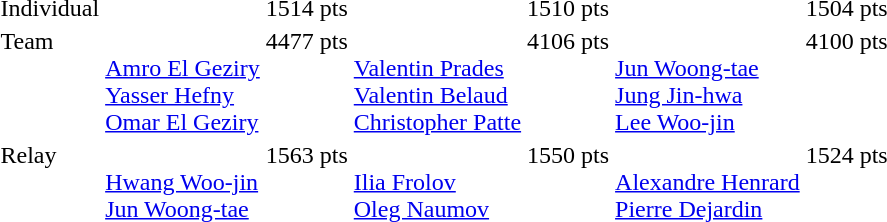<table>
<tr style="vertical-align:top;">
<td>Individual<br></td>
<td></td>
<td>1514 pts</td>
<td></td>
<td>1510 pts</td>
<td></td>
<td>1504 pts</td>
</tr>
<tr style="vertical-align:top;">
<td>Team<br></td>
<td><br><a href='#'>Amro El Geziry</a><br><a href='#'>Yasser Hefny</a><br><a href='#'>Omar El Geziry</a></td>
<td>4477 pts</td>
<td><br><a href='#'>Valentin Prades</a><br><a href='#'>Valentin Belaud</a><br><a href='#'>Christopher Patte</a></td>
<td>4106 pts</td>
<td><br><a href='#'>Jun Woong-tae</a><br><a href='#'>Jung Jin-hwa</a><br><a href='#'>Lee Woo-jin</a></td>
<td>4100 pts</td>
</tr>
<tr style="vertical-align:top;">
<td>Relay<br></td>
<td><br><a href='#'>Hwang Woo-jin</a><br><a href='#'>Jun Woong-tae</a></td>
<td>1563 pts</td>
<td><br><a href='#'>Ilia Frolov</a><br><a href='#'>Oleg Naumov</a></td>
<td>1550 pts</td>
<td><br><a href='#'>Alexandre Henrard</a><br><a href='#'>Pierre Dejardin</a></td>
<td>1524 pts</td>
</tr>
</table>
